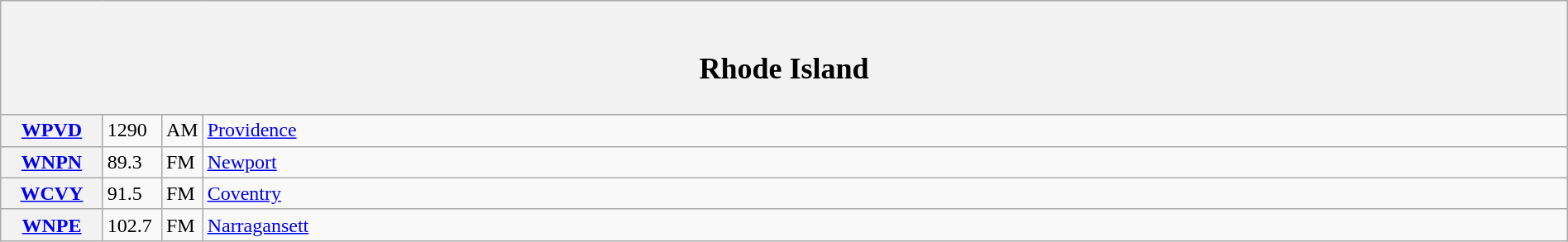<table class="wikitable mw-collapsible" style="width:100%">
<tr>
<th scope="col" colspan="4"><br><h2>Rhode Island</h2></th>
</tr>
<tr>
<th scope="row" style="width: 75px;"><a href='#'>WPVD</a></th>
<td style="width: 40px;">1290</td>
<td style="width: 21px;">AM</td>
<td><a href='#'>Providence</a></td>
</tr>
<tr>
<th scope="row"><a href='#'>WNPN</a></th>
<td>89.3</td>
<td>FM</td>
<td><a href='#'>Newport</a></td>
</tr>
<tr>
<th scope="row"><a href='#'>WCVY</a></th>
<td>91.5</td>
<td>FM</td>
<td><a href='#'>Coventry</a></td>
</tr>
<tr>
<th scope="row"><a href='#'>WNPE</a></th>
<td>102.7</td>
<td>FM</td>
<td><a href='#'>Narragansett</a></td>
</tr>
</table>
